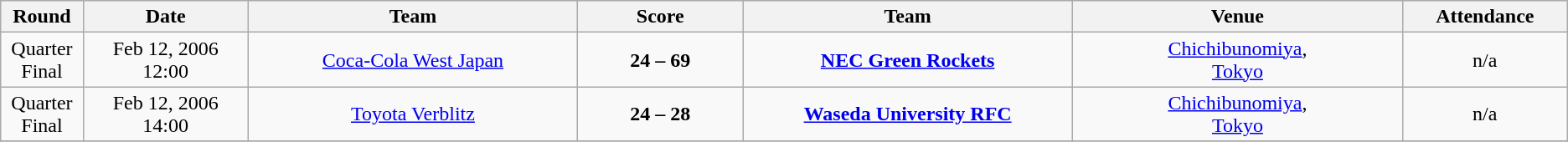<table class="wikitable" style="text-align: center;">
<tr>
<th width=5%>Round</th>
<th width=10%>Date</th>
<th width=20%>Team</th>
<th width=10%>Score</th>
<th width=20%>Team</th>
<th width=20%>Venue</th>
<th width=10%>Attendance</th>
</tr>
<tr>
<td>Quarter Final</td>
<td>Feb 12, 2006 12:00<br></td>
<td><a href='#'>Coca-Cola West Japan</a></td>
<td><strong>24 – 69</strong><br></td>
<td><strong><a href='#'>NEC Green Rockets</a></strong></td>
<td><a href='#'>Chichibunomiya</a>,<br><a href='#'>Tokyo</a></td>
<td>n/a</td>
</tr>
<tr>
<td>Quarter Final</td>
<td>Feb 12, 2006 14:00<br></td>
<td><a href='#'>Toyota Verblitz</a></td>
<td><strong>24 – 28</strong><br></td>
<td><strong><a href='#'>Waseda University RFC</a></strong></td>
<td><a href='#'>Chichibunomiya</a>,<br><a href='#'>Tokyo</a></td>
<td>n/a</td>
</tr>
<tr>
</tr>
</table>
